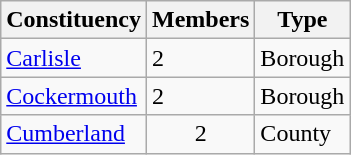<table class="wikitable sortable">
<tr>
<th>Constituency</th>
<th>Members</th>
<th>Type</th>
</tr>
<tr>
<td><a href='#'>Carlisle</a></td>
<td>2</td>
<td>Borough</td>
</tr>
<tr>
<td><a href='#'>Cockermouth</a></td>
<td>2</td>
<td>Borough</td>
</tr>
<tr>
<td><a href='#'>Cumberland</a></td>
<td align="center">2</td>
<td>County</td>
</tr>
</table>
